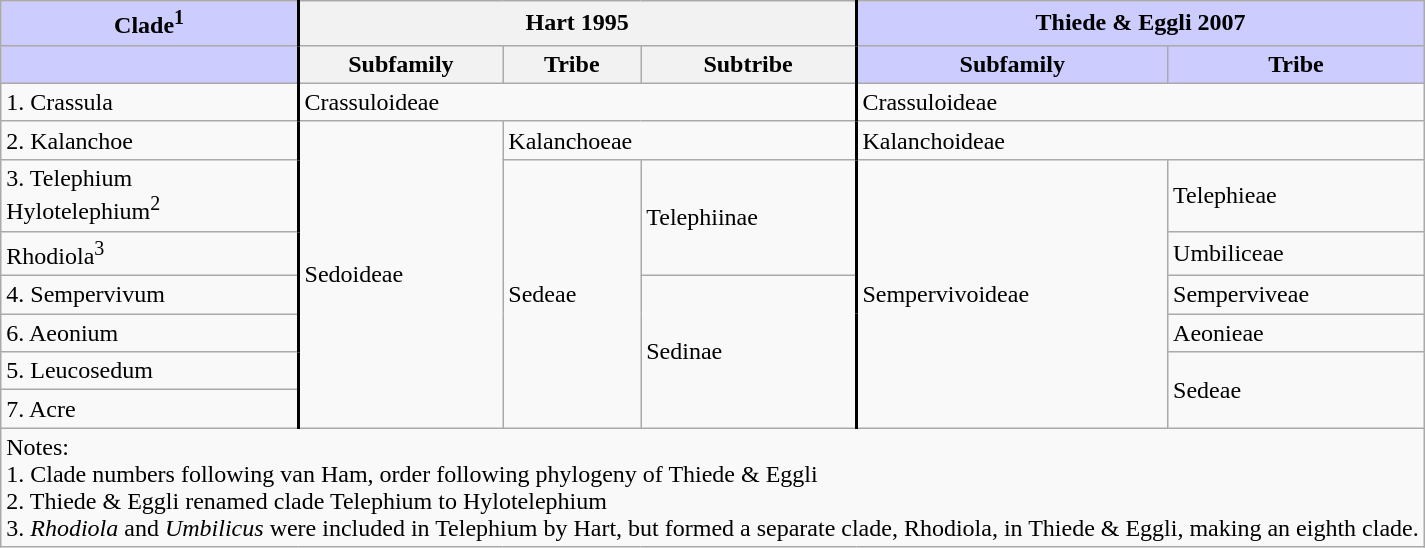<table class="wikitable">
<tr>
<th style="border-right:solid black 2px;  background: #ccf">Clade<sup>1</sup></th>
<th colspan=3 style="border-right:solid black 2px">Hart 1995</th>
<th colspan=2 style="background: #ccf;">Thiede & Eggli 2007</th>
</tr>
<tr>
<th style="border-right:solid black 2px;  background: #ccf"></th>
<th>Subfamily</th>
<th>Tribe</th>
<th style="border-right:solid black 2px">Subtribe</th>
<th ! style="background: #ccf;">Subfamily</th>
<th style="background: #ccf;">Tribe</th>
</tr>
<tr>
<td style="border-right:solid black 2px">1. Crassula</td>
<td colspan=3  style="border-right:solid black 2px">Crassuloideae</td>
<td colspan=2>Crassuloideae</td>
</tr>
<tr>
<td style="border-right:solid black 2px">2. Kalanchoe</td>
<td rowspan=7>Sedoideae</td>
<td colspan=2  style="border-right:solid black 2px">Kalanchoeae</td>
<td colspan=2>Kalanchoideae</td>
</tr>
<tr>
<td style="border-right:solid black 2px">3. Telephium<br>Hylotelephium<sup>2</sup></td>
<td rowspan=6>Sedeae</td>
<td style="border-right:solid black 2px"  rowspan=2>Telephiinae</td>
<td rowspan=6>Sempervivoideae</td>
<td>Telephieae</td>
</tr>
<tr>
<td style="border-right:solid black 2px">Rhodiola<sup>3</sup></td>
<td>Umbiliceae</td>
</tr>
<tr>
<td style="border-right:solid black 2px">4. Sempervivum</td>
<td style="border-right:solid black 2px" rowspan=4>Sedinae</td>
<td>Semperviveae</td>
</tr>
<tr>
<td style="border-right:solid black 2px">6. Aeonium</td>
<td>Aeonieae</td>
</tr>
<tr>
<td style="border-right:solid black 2px">5. Leucosedum</td>
<td rowspan=2>Sedeae</td>
</tr>
<tr>
<td style="border-right:solid black 2px">7. Acre</td>
</tr>
<tr>
<td colspan=7>Notes:<br>1. Clade numbers following van Ham, order following phylogeny of Thiede & Eggli<br>
2. Thiede & Eggli renamed clade Telephium to Hylotelephium<br>
3. <em>Rhodiola</em> and <em>Umbilicus</em> were included in Telephium by Hart, but formed a separate clade, Rhodiola, in Thiede & Eggli, making an eighth clade.</td>
</tr>
</table>
